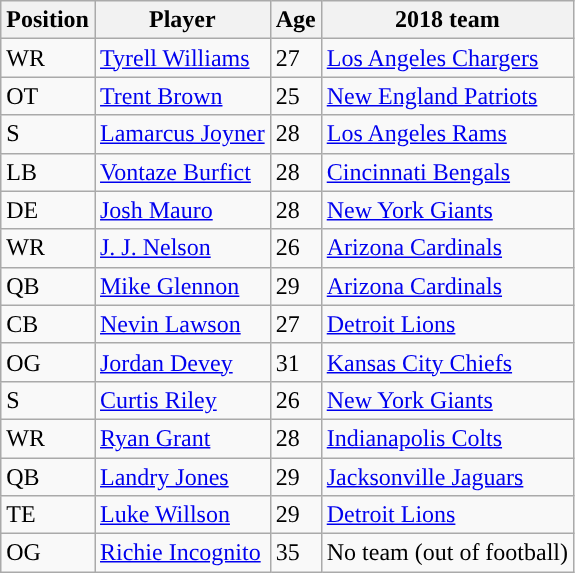<table class="wikitable">
<tr>
<th>Position</th>
<th>Player</th>
<th>Age</th>
<th>2018 team</th>
</tr>
<tr>
<td>WR</td>
<td><a href='#'>Tyrell Williams</a></td>
<td>27</td>
<td><a href='#'>Los Angeles Chargers</a></td>
</tr>
<tr>
<td>OT</td>
<td><a href='#'>Trent Brown</a></td>
<td>25</td>
<td><a href='#'>New England Patriots</a></td>
</tr>
<tr>
<td>S</td>
<td><a href='#'>Lamarcus Joyner</a></td>
<td>28</td>
<td><a href='#'>Los Angeles Rams</a></td>
</tr>
<tr>
<td>LB</td>
<td><a href='#'>Vontaze Burfict</a></td>
<td>28</td>
<td><a href='#'>Cincinnati Bengals</a></td>
</tr>
<tr>
<td>DE</td>
<td><a href='#'>Josh Mauro</a></td>
<td>28</td>
<td><a href='#'>New York Giants</a></td>
</tr>
<tr>
<td>WR</td>
<td><a href='#'>J. J. Nelson</a></td>
<td>26</td>
<td><a href='#'>Arizona Cardinals</a></td>
</tr>
<tr>
<td>QB</td>
<td><a href='#'>Mike Glennon</a></td>
<td>29</td>
<td><a href='#'>Arizona Cardinals</a></td>
</tr>
<tr>
<td>CB</td>
<td><a href='#'>Nevin Lawson</a></td>
<td>27</td>
<td><a href='#'>Detroit Lions</a></td>
</tr>
<tr>
<td>OG</td>
<td><a href='#'>Jordan Devey</a></td>
<td>31</td>
<td><a href='#'>Kansas City Chiefs</a></td>
</tr>
<tr>
<td>S</td>
<td><a href='#'>Curtis Riley</a></td>
<td>26</td>
<td><a href='#'>New York Giants</a></td>
</tr>
<tr>
<td>WR</td>
<td><a href='#'>Ryan Grant</a></td>
<td>28</td>
<td><a href='#'>Indianapolis Colts</a></td>
</tr>
<tr>
<td>QB</td>
<td><a href='#'>Landry Jones</a></td>
<td>29</td>
<td><a href='#'>Jacksonville Jaguars</a></td>
</tr>
<tr>
<td>TE</td>
<td><a href='#'>Luke Willson</a></td>
<td>29</td>
<td><a href='#'>Detroit Lions</a></td>
</tr>
<tr>
<td>OG</td>
<td><a href='#'>Richie Incognito</a></td>
<td>35</td>
<td>No team (out of football)</td>
</tr>
</table>
